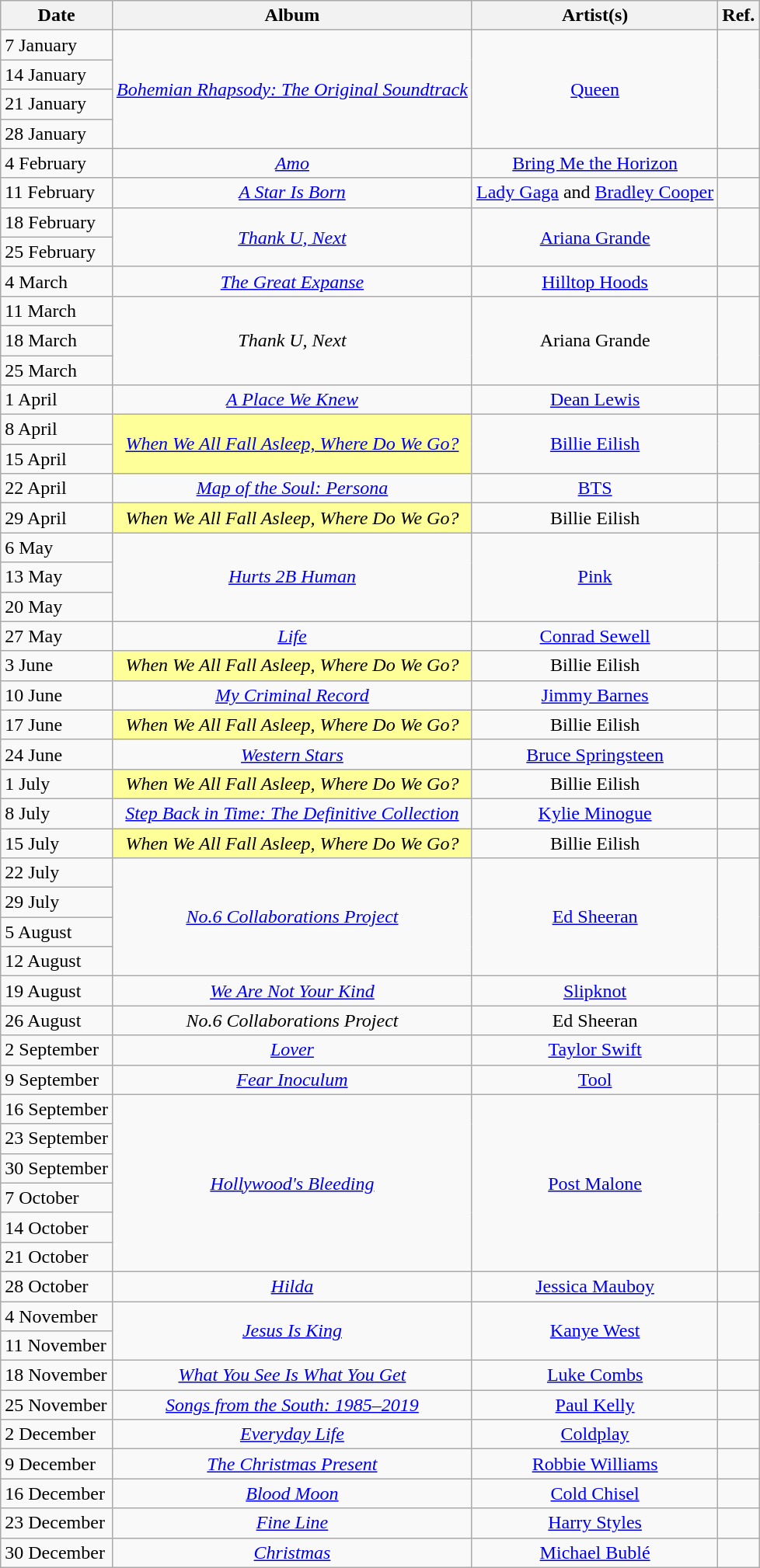<table class="wikitable">
<tr>
<th style="text-align: center;">Date</th>
<th style="text-align: center;">Album</th>
<th style="text-align: center;">Artist(s)</th>
<th style="text-align: center;">Ref.</th>
</tr>
<tr>
<td>7 January</td>
<td style="text-align: center;" rowspan="4"><em><a href='#'>Bohemian Rhapsody: The Original Soundtrack</a></em></td>
<td style="text-align: center;" rowspan="4"><a href='#'>Queen</a></td>
<td style="text-align: center;" rowspan="4"></td>
</tr>
<tr>
<td>14 January</td>
</tr>
<tr>
<td>21 January</td>
</tr>
<tr>
<td>28 January</td>
</tr>
<tr>
<td>4 February</td>
<td style="text-align: center;"><em><a href='#'>Amo</a></em></td>
<td style="text-align: center;"><a href='#'>Bring Me the Horizon</a></td>
<td style="text-align: center;"></td>
</tr>
<tr>
<td>11 February</td>
<td style="text-align: center;"><em><a href='#'>A Star Is Born</a></em></td>
<td style="text-align: center;"><a href='#'>Lady Gaga</a> and <a href='#'>Bradley Cooper</a></td>
<td style="text-align: center;"></td>
</tr>
<tr>
<td>18 February</td>
<td style="text-align: center;" rowspan="2"><em><a href='#'>Thank U, Next</a></em></td>
<td style="text-align: center;" rowspan="2"><a href='#'>Ariana Grande</a></td>
<td style="text-align: center;" rowspan="2"></td>
</tr>
<tr>
<td>25 February</td>
</tr>
<tr>
<td>4 March</td>
<td style="text-align: center;"><em><a href='#'>The Great Expanse</a></em></td>
<td style="text-align: center;"><a href='#'>Hilltop Hoods</a></td>
<td style="text-align: center;"></td>
</tr>
<tr>
<td>11 March</td>
<td style="text-align: center;" rowspan="3"><em>Thank U, Next</em></td>
<td style="text-align: center;" rowspan="3">Ariana Grande</td>
<td style="text-align: center;" rowspan="3"></td>
</tr>
<tr>
<td>18 March</td>
</tr>
<tr>
<td>25 March</td>
</tr>
<tr>
<td>1 April</td>
<td style="text-align: center;"><em><a href='#'>A Place We Knew</a></em></td>
<td style="text-align: center;"><a href='#'>Dean Lewis</a></td>
<td style="text-align: center;"></td>
</tr>
<tr>
<td>8 April</td>
<td style="text-align: center;" rowspan="2" bgcolor=#FFFF99><em><a href='#'>When We All Fall Asleep, Where Do We Go?</a></em> </td>
<td style="text-align: center;" rowspan="2"><a href='#'>Billie Eilish</a></td>
<td style="text-align: center;" rowspan="2"></td>
</tr>
<tr>
<td>15 April</td>
</tr>
<tr>
<td>22 April</td>
<td style="text-align: center;"><em><a href='#'>Map of the Soul: Persona</a></em></td>
<td style="text-align: center;"><a href='#'>BTS</a></td>
<td style="text-align: center;"></td>
</tr>
<tr>
<td>29 April</td>
<td style="text-align: center;" bgcolor=#FFFF99><em>When We All Fall Asleep, Where Do We Go?</em> </td>
<td style="text-align: center;">Billie Eilish</td>
<td style="text-align: center;"></td>
</tr>
<tr>
<td>6 May</td>
<td style="text-align: center;" rowspan="3"><em><a href='#'>Hurts 2B Human</a></em></td>
<td style="text-align: center;" rowspan="3"><a href='#'>Pink</a></td>
<td style="text-align: center;" rowspan="3"></td>
</tr>
<tr>
<td>13 May</td>
</tr>
<tr>
<td>20 May</td>
</tr>
<tr>
<td>27 May</td>
<td style="text-align: center;"><em><a href='#'>Life</a></em></td>
<td style="text-align: center;"><a href='#'>Conrad Sewell</a></td>
<td style="text-align: center;"></td>
</tr>
<tr>
<td>3 June</td>
<td style="text-align: center;" bgcolor=#FFFF99><em>When We All Fall Asleep, Where Do We Go?</em> </td>
<td style="text-align: center;">Billie Eilish</td>
<td style="text-align: center;"></td>
</tr>
<tr>
<td>10 June</td>
<td style="text-align: center;"><em><a href='#'>My Criminal Record</a></em></td>
<td style="text-align: center;"><a href='#'>Jimmy Barnes</a></td>
<td style="text-align: center;"></td>
</tr>
<tr>
<td>17 June</td>
<td style="text-align: center;" bgcolor=#FFFF99><em>When We All Fall Asleep, Where Do We Go?</em> </td>
<td style="text-align: center;">Billie Eilish</td>
<td style="text-align: center;"></td>
</tr>
<tr>
<td>24 June</td>
<td style="text-align: center;"><em><a href='#'>Western Stars</a></em></td>
<td style="text-align: center;"><a href='#'>Bruce Springsteen</a></td>
<td style="text-align: center;"></td>
</tr>
<tr>
<td>1 July</td>
<td style="text-align: center;" bgcolor=#FFFF99><em>When We All Fall Asleep, Where Do We Go?</em> </td>
<td style="text-align: center;">Billie Eilish</td>
<td style="text-align: center;"></td>
</tr>
<tr>
<td>8 July</td>
<td style="text-align: center;"><em><a href='#'>Step Back in Time: The Definitive Collection</a></em></td>
<td style="text-align: center;"><a href='#'>Kylie Minogue</a></td>
<td style="text-align: center;"></td>
</tr>
<tr>
<td>15 July</td>
<td style="text-align: center;" bgcolor=#FFFF99><em>When We All Fall Asleep, Where Do We Go?</em> </td>
<td style="text-align: center;">Billie Eilish</td>
<td style="text-align: center;"></td>
</tr>
<tr>
<td>22 July</td>
<td style="text-align: center;" rowspan="4"><em><a href='#'>No.6 Collaborations Project</a></em></td>
<td style="text-align: center;" rowspan="4"><a href='#'>Ed Sheeran</a></td>
<td style="text-align: center;" rowspan="4"></td>
</tr>
<tr>
<td>29 July</td>
</tr>
<tr>
<td>5 August</td>
</tr>
<tr>
<td>12 August</td>
</tr>
<tr>
<td>19 August</td>
<td style="text-align: center;"><em><a href='#'>We Are Not Your Kind</a></em></td>
<td style="text-align: center;"><a href='#'>Slipknot</a></td>
<td style="text-align: center;"></td>
</tr>
<tr>
<td>26 August</td>
<td style="text-align: center;"><em>No.6 Collaborations Project</em></td>
<td style="text-align: center;">Ed Sheeran</td>
<td style="text-align: center;"></td>
</tr>
<tr>
<td>2 September</td>
<td style="text-align: center;"><em><a href='#'>Lover</a></em></td>
<td style="text-align: center;"><a href='#'>Taylor Swift</a></td>
<td style="text-align: center;"></td>
</tr>
<tr>
<td>9 September</td>
<td style="text-align: center;"><em><a href='#'>Fear Inoculum</a></em></td>
<td style="text-align: center;"><a href='#'>Tool</a></td>
<td style="text-align: center;"></td>
</tr>
<tr>
<td>16 September</td>
<td style="text-align: center;" rowspan="6"><em><a href='#'>Hollywood's Bleeding</a></em></td>
<td style="text-align: center;" rowspan="6"><a href='#'>Post Malone</a></td>
<td style="text-align: center;" rowspan="6"></td>
</tr>
<tr>
<td>23 September</td>
</tr>
<tr>
<td>30 September</td>
</tr>
<tr>
<td>7 October</td>
</tr>
<tr>
<td>14 October</td>
</tr>
<tr>
<td>21 October</td>
</tr>
<tr>
<td>28 October</td>
<td style="text-align: center;"><em><a href='#'>Hilda</a></em></td>
<td style="text-align: center;"><a href='#'>Jessica Mauboy</a></td>
<td style="text-align: center;"></td>
</tr>
<tr>
<td>4 November</td>
<td style="text-align: center;" rowspan="2"><em><a href='#'>Jesus Is King</a></em></td>
<td style="text-align: center;" rowspan="2"><a href='#'>Kanye West</a></td>
<td style="text-align: center;" rowspan="2"></td>
</tr>
<tr>
<td>11 November</td>
</tr>
<tr>
<td>18 November</td>
<td style="text-align: center;"><em><a href='#'>What You See Is What You Get</a></em></td>
<td style="text-align: center;"><a href='#'>Luke Combs</a></td>
<td style="text-align: center;"></td>
</tr>
<tr>
<td>25 November</td>
<td style="text-align: center;"><em><a href='#'>Songs from the South: 1985–2019</a></em></td>
<td style="text-align: center;"><a href='#'>Paul Kelly</a></td>
<td style="text-align: center;"></td>
</tr>
<tr>
<td>2 December</td>
<td style="text-align: center;"><em><a href='#'>Everyday Life</a></em></td>
<td style="text-align: center;"><a href='#'>Coldplay</a></td>
<td style="text-align: center;"></td>
</tr>
<tr>
<td>9 December</td>
<td style="text-align: center;"><em><a href='#'>The Christmas Present</a></em></td>
<td style="text-align: center;"><a href='#'>Robbie Williams</a></td>
<td style="text-align: center;"></td>
</tr>
<tr>
<td>16 December</td>
<td style="text-align: center;"><em><a href='#'>Blood Moon</a></em></td>
<td style="text-align: center;"><a href='#'>Cold Chisel</a></td>
<td style="text-align: center;"></td>
</tr>
<tr>
<td>23 December</td>
<td style="text-align: center;"><em><a href='#'>Fine Line</a></em></td>
<td style="text-align: center;"><a href='#'>Harry Styles</a></td>
<td style="text-align: center;"></td>
</tr>
<tr>
<td>30 December</td>
<td style="text-align: center;"><em><a href='#'>Christmas</a></em></td>
<td style="text-align: center;"><a href='#'>Michael Bublé</a></td>
<td style="text-align: center;"></td>
</tr>
</table>
